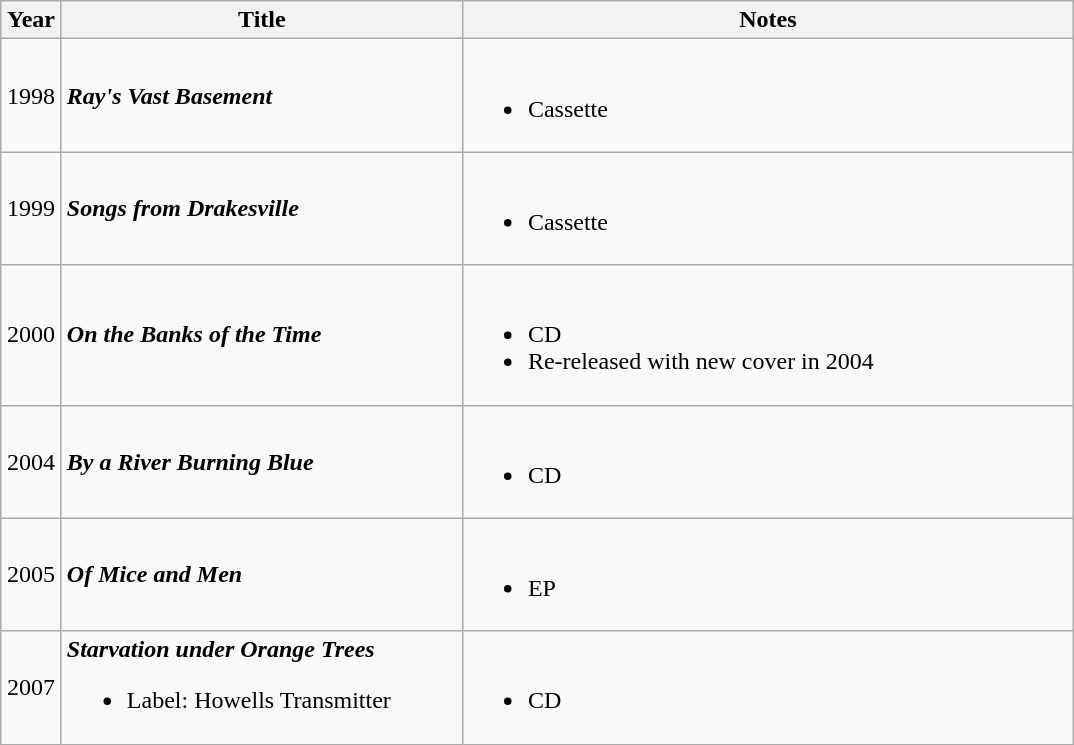<table class="wikitable">
<tr>
<th width="33">Year</th>
<th width="260">Title</th>
<th width="400">Notes</th>
</tr>
<tr>
<td align="center">1998</td>
<td><strong><em>Ray's Vast Basement</em></strong></td>
<td><br><ul><li>Cassette</li></ul></td>
</tr>
<tr>
<td align="center">1999</td>
<td><strong><em>Songs from Drakesville</em></strong></td>
<td><br><ul><li>Cassette</li></ul></td>
</tr>
<tr>
<td align="center">2000</td>
<td><strong><em>On the Banks of the Time</em></strong></td>
<td><br><ul><li>CD</li><li>Re-released with new cover in 2004</li></ul></td>
</tr>
<tr>
<td align="center">2004</td>
<td><strong><em>By a River Burning Blue</em></strong></td>
<td><br><ul><li>CD</li></ul></td>
</tr>
<tr>
<td align="center">2005</td>
<td><strong><em>Of Mice and Men</em></strong></td>
<td><br><ul><li>EP</li></ul></td>
</tr>
<tr>
<td align="center">2007</td>
<td><strong><em>Starvation under Orange Trees</em></strong><br><ul><li>Label: Howells Transmitter</li></ul></td>
<td><br><ul><li>CD</li></ul></td>
</tr>
</table>
